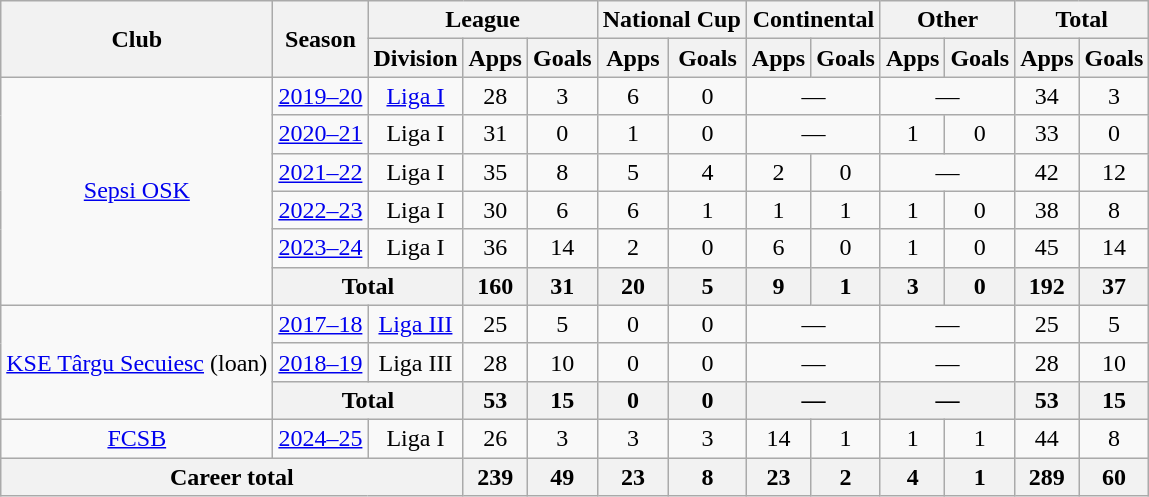<table class="wikitable" style="text-align:center">
<tr>
<th rowspan="2">Club</th>
<th rowspan="2">Season</th>
<th colspan="3">League</th>
<th colspan="2">National Cup</th>
<th colspan="2">Continental</th>
<th colspan="2">Other</th>
<th colspan="2">Total</th>
</tr>
<tr>
<th>Division</th>
<th>Apps</th>
<th>Goals</th>
<th>Apps</th>
<th>Goals</th>
<th>Apps</th>
<th>Goals</th>
<th>Apps</th>
<th>Goals</th>
<th>Apps</th>
<th>Goals</th>
</tr>
<tr>
<td rowspan="6"><a href='#'>Sepsi OSK</a></td>
<td><a href='#'>2019–20</a></td>
<td><a href='#'>Liga I</a></td>
<td>28</td>
<td>3</td>
<td>6</td>
<td>0</td>
<td colspan="2">—</td>
<td colspan="2">—</td>
<td>34</td>
<td>3</td>
</tr>
<tr>
<td><a href='#'>2020–21</a></td>
<td>Liga I</td>
<td>31</td>
<td>0</td>
<td>1</td>
<td>0</td>
<td colspan="2">—</td>
<td>1</td>
<td>0</td>
<td>33</td>
<td>0</td>
</tr>
<tr>
<td><a href='#'>2021–22</a></td>
<td>Liga I</td>
<td>35</td>
<td>8</td>
<td>5</td>
<td>4</td>
<td>2</td>
<td>0</td>
<td colspan="2">—</td>
<td>42</td>
<td>12</td>
</tr>
<tr>
<td><a href='#'>2022–23</a></td>
<td>Liga I</td>
<td>30</td>
<td>6</td>
<td>6</td>
<td>1</td>
<td>1</td>
<td>1</td>
<td>1</td>
<td>0</td>
<td>38</td>
<td>8</td>
</tr>
<tr>
<td><a href='#'>2023–24</a></td>
<td>Liga I</td>
<td>36</td>
<td>14</td>
<td>2</td>
<td>0</td>
<td>6</td>
<td>0</td>
<td>1</td>
<td>0</td>
<td>45</td>
<td>14</td>
</tr>
<tr>
<th colspan="2">Total</th>
<th>160</th>
<th>31</th>
<th>20</th>
<th>5</th>
<th>9</th>
<th>1</th>
<th>3</th>
<th>0</th>
<th>192</th>
<th>37</th>
</tr>
<tr>
<td rowspan="3"><a href='#'>KSE Târgu Secuiesc</a> (loan)</td>
<td><a href='#'>2017–18</a></td>
<td><a href='#'>Liga III</a></td>
<td>25</td>
<td>5</td>
<td>0</td>
<td>0</td>
<td colspan="2">—</td>
<td colspan="2">—</td>
<td>25</td>
<td>5</td>
</tr>
<tr>
<td><a href='#'>2018–19</a></td>
<td>Liga III</td>
<td>28</td>
<td>10</td>
<td>0</td>
<td>0</td>
<td colspan="2">—</td>
<td colspan="2">—</td>
<td>28</td>
<td>10</td>
</tr>
<tr>
<th colspan="2">Total</th>
<th>53</th>
<th>15</th>
<th>0</th>
<th>0</th>
<th colspan="2">—</th>
<th colspan="2">—</th>
<th>53</th>
<th>15</th>
</tr>
<tr>
<td><a href='#'>FCSB</a></td>
<td><a href='#'>2024–25</a></td>
<td>Liga I</td>
<td>26</td>
<td>3</td>
<td>3</td>
<td>3</td>
<td>14</td>
<td>1</td>
<td>1</td>
<td>1</td>
<td>44</td>
<td>8</td>
</tr>
<tr>
<th colspan="3">Career total</th>
<th>239</th>
<th>49</th>
<th>23</th>
<th>8</th>
<th>23</th>
<th>2</th>
<th>4</th>
<th>1</th>
<th>289</th>
<th>60</th>
</tr>
</table>
